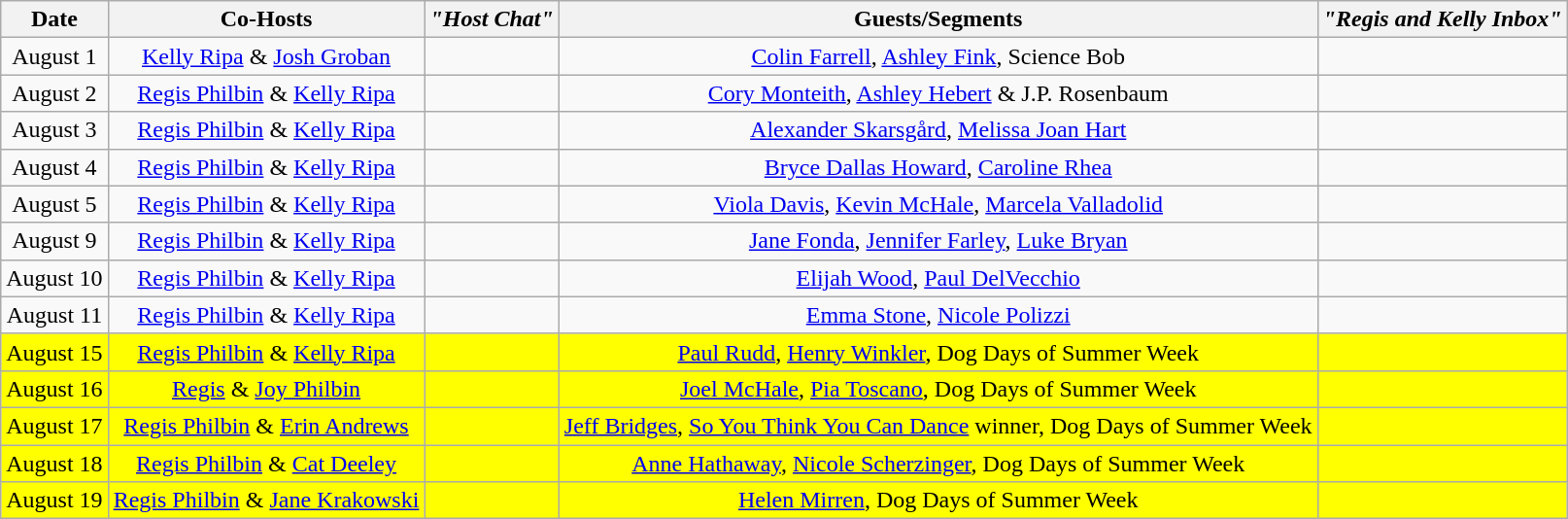<table class="wikitable sortable" style="text-align:center;">
<tr>
<th>Date</th>
<th>Co-Hosts</th>
<th><em>"Host Chat"</em></th>
<th>Guests/Segments</th>
<th><em>"Regis and Kelly Inbox"</em></th>
</tr>
<tr>
<td>August 1</td>
<td><a href='#'>Kelly Ripa</a> & <a href='#'>Josh Groban</a></td>
<td></td>
<td><a href='#'>Colin Farrell</a>, <a href='#'>Ashley Fink</a>, Science Bob</td>
<td></td>
</tr>
<tr>
<td>August 2</td>
<td><a href='#'>Regis Philbin</a> & <a href='#'>Kelly Ripa</a></td>
<td></td>
<td><a href='#'>Cory Monteith</a>, <a href='#'>Ashley Hebert</a> & J.P. Rosenbaum</td>
<td></td>
</tr>
<tr>
<td>August 3</td>
<td><a href='#'>Regis Philbin</a> & <a href='#'>Kelly Ripa</a></td>
<td></td>
<td><a href='#'>Alexander Skarsgård</a>, <a href='#'>Melissa Joan Hart</a></td>
<td></td>
</tr>
<tr>
<td>August 4</td>
<td><a href='#'>Regis Philbin</a> & <a href='#'>Kelly Ripa</a></td>
<td></td>
<td><a href='#'>Bryce Dallas Howard</a>, <a href='#'>Caroline Rhea</a></td>
<td></td>
</tr>
<tr>
<td>August 5</td>
<td><a href='#'>Regis Philbin</a> & <a href='#'>Kelly Ripa</a></td>
<td></td>
<td><a href='#'>Viola Davis</a>, <a href='#'>Kevin McHale</a>, <a href='#'>Marcela Valladolid</a></td>
<td></td>
</tr>
<tr>
<td>August 9</td>
<td><a href='#'>Regis Philbin</a> & <a href='#'>Kelly Ripa</a></td>
<td></td>
<td><a href='#'>Jane Fonda</a>, <a href='#'>Jennifer Farley</a>, <a href='#'>Luke Bryan</a></td>
<td></td>
</tr>
<tr>
<td>August 10</td>
<td><a href='#'>Regis Philbin</a> & <a href='#'>Kelly Ripa</a></td>
<td></td>
<td><a href='#'>Elijah Wood</a>, <a href='#'>Paul DelVecchio</a></td>
<td></td>
</tr>
<tr>
<td>August 11</td>
<td><a href='#'>Regis Philbin</a> & <a href='#'>Kelly Ripa</a></td>
<td></td>
<td><a href='#'>Emma Stone</a>, <a href='#'>Nicole Polizzi</a></td>
<td></td>
</tr>
<tr style="background:yellow;">
<td>August 15</td>
<td><a href='#'>Regis Philbin</a> & <a href='#'>Kelly Ripa</a></td>
<td></td>
<td><a href='#'>Paul Rudd</a>, <a href='#'>Henry Winkler</a>, Dog Days of Summer Week</td>
<td></td>
</tr>
<tr style="background:yellow;">
<td>August 16</td>
<td><a href='#'>Regis</a> & <a href='#'>Joy Philbin</a></td>
<td></td>
<td><a href='#'>Joel McHale</a>, <a href='#'>Pia Toscano</a>, Dog Days of Summer Week</td>
<td></td>
</tr>
<tr style="background:yellow;">
<td>August 17</td>
<td><a href='#'>Regis Philbin</a> & <a href='#'>Erin Andrews</a></td>
<td></td>
<td><a href='#'>Jeff Bridges</a>, <a href='#'>So You Think You Can Dance</a> winner, Dog Days of Summer Week</td>
<td></td>
</tr>
<tr style="background:yellow;">
<td>August 18</td>
<td><a href='#'>Regis Philbin</a> & <a href='#'>Cat Deeley</a></td>
<td></td>
<td><a href='#'>Anne Hathaway</a>, <a href='#'>Nicole Scherzinger</a>, Dog Days of Summer Week</td>
<td></td>
</tr>
<tr style="background:yellow;">
<td>August 19</td>
<td><a href='#'>Regis Philbin</a> & <a href='#'>Jane Krakowski</a></td>
<td></td>
<td><a href='#'>Helen Mirren</a>, Dog Days of Summer Week</td>
<td></td>
</tr>
</table>
